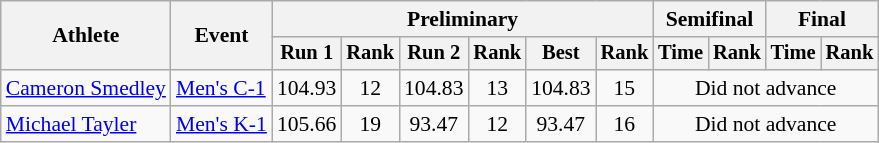<table class="wikitable" style="font-size:90%">
<tr>
<th rowspan=2>Athlete</th>
<th rowspan=2>Event</th>
<th colspan=6>Preliminary</th>
<th colspan=2>Semifinal</th>
<th colspan=2>Final</th>
</tr>
<tr style="font-size:95%">
<th>Run 1</th>
<th>Rank</th>
<th>Run 2</th>
<th>Rank</th>
<th>Best</th>
<th>Rank</th>
<th>Time</th>
<th>Rank</th>
<th>Time</th>
<th>Rank</th>
</tr>
<tr align=center>
<td align=left><a href='#'>Cameron Smedley</a></td>
<td align=left><a href='#'>Men's C-1</a></td>
<td>104.93</td>
<td>12</td>
<td>104.83</td>
<td>13</td>
<td>104.83</td>
<td>15</td>
<td colspan=5>Did not advance</td>
</tr>
<tr align=center>
<td align=left><a href='#'>Michael Tayler</a></td>
<td align=left><a href='#'>Men's K-1</a></td>
<td>105.66</td>
<td>19</td>
<td>93.47</td>
<td>12</td>
<td>93.47</td>
<td>16</td>
<td colspan=5>Did not advance</td>
</tr>
</table>
